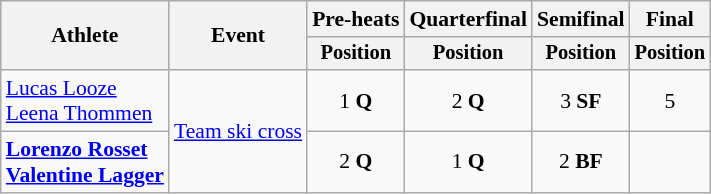<table class="wikitable" style="font-size:90%">
<tr>
<th rowspan="2">Athlete</th>
<th rowspan="2">Event</th>
<th>Pre-heats</th>
<th>Quarterfinal</th>
<th>Semifinal</th>
<th>Final</th>
</tr>
<tr style="font-size:95%">
<th>Position</th>
<th>Position</th>
<th>Position</th>
<th>Position</th>
</tr>
<tr align=center>
<td align=left><a href='#'>Lucas Looze</a><br><a href='#'>Leena Thommen</a></td>
<td align=left rowspan=2><a href='#'>Team ski cross</a></td>
<td>1 <strong>Q</strong></td>
<td>2 <strong>Q</strong></td>
<td>3 <strong>SF</strong></td>
<td>5</td>
</tr>
<tr align=center>
<td align=left><strong><a href='#'>Lorenzo Rosset</a><br><a href='#'>Valentine Lagger</a></strong></td>
<td>2 <strong>Q</strong></td>
<td>1 <strong>Q</strong></td>
<td>2 <strong>BF</strong></td>
<td></td>
</tr>
</table>
